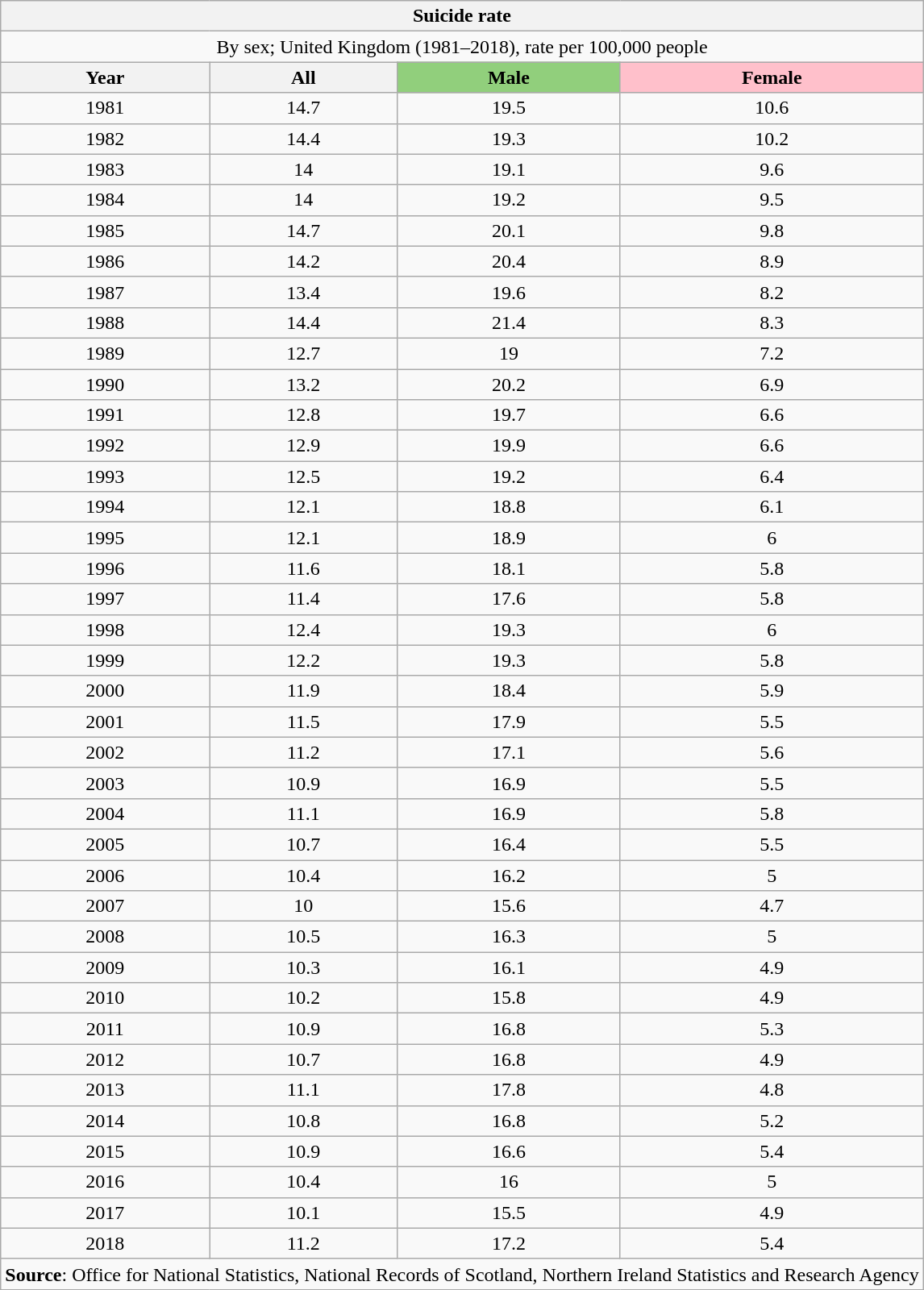<table class="wikitable mw-collapsible mw-collapsed" style="text-align:center;">
<tr>
<th colspan="4">Suicide rate</th>
</tr>
<tr>
<td colspan="4">By sex; United Kingdom (1981–2018), rate per 100,000 people</td>
</tr>
<tr>
<th>Year</th>
<th>All</th>
<th style="background:#91CF7C;">Male</th>
<th style="background:pink;">Female</th>
</tr>
<tr>
<td>1981</td>
<td>14.7</td>
<td>19.5</td>
<td>10.6</td>
</tr>
<tr>
<td>1982</td>
<td>14.4</td>
<td>19.3</td>
<td>10.2</td>
</tr>
<tr>
<td>1983</td>
<td>14</td>
<td>19.1</td>
<td>9.6</td>
</tr>
<tr>
<td>1984</td>
<td>14</td>
<td>19.2</td>
<td>9.5</td>
</tr>
<tr>
<td>1985</td>
<td>14.7</td>
<td>20.1</td>
<td>9.8</td>
</tr>
<tr>
<td>1986</td>
<td>14.2</td>
<td>20.4</td>
<td>8.9</td>
</tr>
<tr>
<td>1987</td>
<td>13.4</td>
<td>19.6</td>
<td>8.2</td>
</tr>
<tr>
<td>1988</td>
<td>14.4</td>
<td>21.4</td>
<td>8.3</td>
</tr>
<tr>
<td>1989</td>
<td>12.7</td>
<td>19</td>
<td>7.2</td>
</tr>
<tr>
<td>1990</td>
<td>13.2</td>
<td>20.2</td>
<td>6.9</td>
</tr>
<tr>
<td>1991</td>
<td>12.8</td>
<td>19.7</td>
<td>6.6</td>
</tr>
<tr>
<td>1992</td>
<td>12.9</td>
<td>19.9</td>
<td>6.6</td>
</tr>
<tr>
<td>1993</td>
<td>12.5</td>
<td>19.2</td>
<td>6.4</td>
</tr>
<tr>
<td>1994</td>
<td>12.1</td>
<td>18.8</td>
<td>6.1</td>
</tr>
<tr>
<td>1995</td>
<td>12.1</td>
<td>18.9</td>
<td>6</td>
</tr>
<tr>
<td>1996</td>
<td>11.6</td>
<td>18.1</td>
<td>5.8</td>
</tr>
<tr>
<td>1997</td>
<td>11.4</td>
<td>17.6</td>
<td>5.8</td>
</tr>
<tr>
<td>1998</td>
<td>12.4</td>
<td>19.3</td>
<td>6</td>
</tr>
<tr>
<td>1999</td>
<td>12.2</td>
<td>19.3</td>
<td>5.8</td>
</tr>
<tr>
<td>2000</td>
<td>11.9</td>
<td>18.4</td>
<td>5.9</td>
</tr>
<tr>
<td>2001</td>
<td>11.5</td>
<td>17.9</td>
<td>5.5</td>
</tr>
<tr>
<td>2002</td>
<td>11.2</td>
<td>17.1</td>
<td>5.6</td>
</tr>
<tr>
<td>2003</td>
<td>10.9</td>
<td>16.9</td>
<td>5.5</td>
</tr>
<tr>
<td>2004</td>
<td>11.1</td>
<td>16.9</td>
<td>5.8</td>
</tr>
<tr>
<td>2005</td>
<td>10.7</td>
<td>16.4</td>
<td>5.5</td>
</tr>
<tr>
<td>2006</td>
<td>10.4</td>
<td>16.2</td>
<td>5</td>
</tr>
<tr>
<td>2007</td>
<td>10</td>
<td>15.6</td>
<td>4.7</td>
</tr>
<tr>
<td>2008</td>
<td>10.5</td>
<td>16.3</td>
<td>5</td>
</tr>
<tr>
<td>2009</td>
<td>10.3</td>
<td>16.1</td>
<td>4.9</td>
</tr>
<tr>
<td>2010</td>
<td>10.2</td>
<td>15.8</td>
<td>4.9</td>
</tr>
<tr>
<td>2011</td>
<td>10.9</td>
<td>16.8</td>
<td>5.3</td>
</tr>
<tr>
<td>2012</td>
<td>10.7</td>
<td>16.8</td>
<td>4.9</td>
</tr>
<tr>
<td>2013</td>
<td>11.1</td>
<td>17.8</td>
<td>4.8</td>
</tr>
<tr>
<td>2014</td>
<td>10.8</td>
<td>16.8</td>
<td>5.2</td>
</tr>
<tr>
<td>2015</td>
<td>10.9</td>
<td>16.6</td>
<td>5.4</td>
</tr>
<tr>
<td>2016</td>
<td>10.4</td>
<td>16</td>
<td>5</td>
</tr>
<tr>
<td>2017</td>
<td>10.1</td>
<td>15.5</td>
<td>4.9</td>
</tr>
<tr>
<td>2018</td>
<td>11.2</td>
<td>17.2</td>
<td>5.4</td>
</tr>
<tr>
<td colspan="4"><strong>Source</strong>: Office for National Statistics, National Records of Scotland, Northern Ireland Statistics and Research Agency</td>
</tr>
</table>
